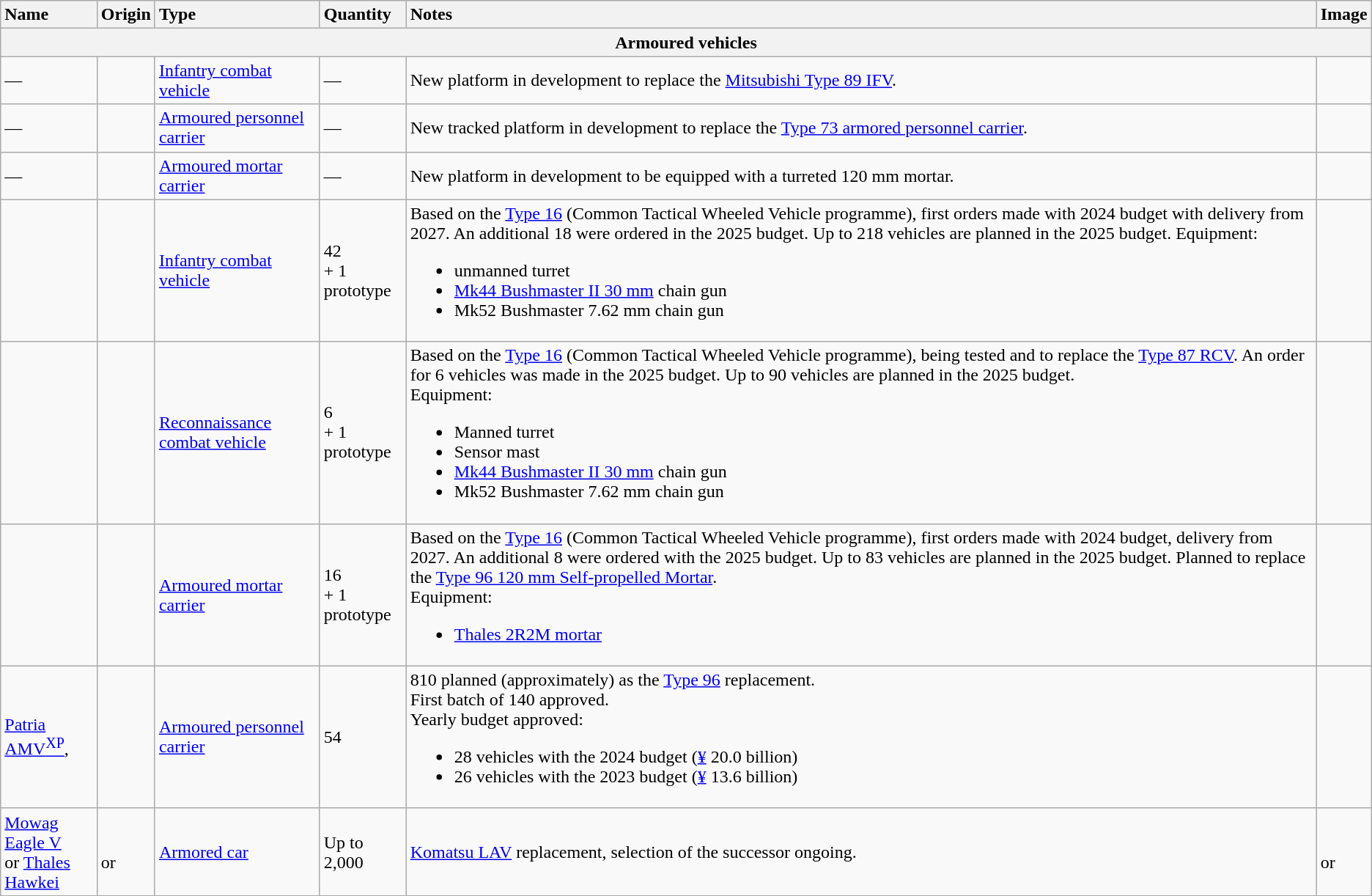<table class="wikitable">
<tr>
<th style="text-align: left;">Name</th>
<th style="text-align: left;">Origin</th>
<th style="text-align: left;">Type</th>
<th style="text-align: left;">Quantity</th>
<th style="text-align: left;">Notes</th>
<th style="text-align: left;">Image</th>
</tr>
<tr>
<th colspan="6" style="align: center;">Armoured vehicles</th>
</tr>
<tr>
<td>—</td>
<td></td>
<td><a href='#'>Infantry combat vehicle</a></td>
<td>—</td>
<td>New platform in development to replace the <a href='#'>Mitsubishi Type 89 IFV</a>.</td>
<td></td>
</tr>
<tr>
<td>—</td>
<td></td>
<td><a href='#'>Armoured personnel carrier</a></td>
<td>—</td>
<td>New tracked platform in development to replace the <a href='#'>Type 73 armored personnel carrier</a>.</td>
<td></td>
</tr>
<tr>
<td>—</td>
<td></td>
<td><a href='#'>Armoured mortar carrier</a></td>
<td>—</td>
<td>New platform in development to be equipped with a turreted 120 mm mortar.</td>
<td></td>
</tr>
<tr>
<td></td>
<td></td>
<td><a href='#'>Infantry combat vehicle</a></td>
<td>42<br>+ 1 prototype</td>
<td>Based on the <a href='#'>Type 16</a> (Common Tactical Wheeled Vehicle programme), first orders made with 2024 budget with delivery from 2027. An additional 18 were ordered in the 2025 budget. Up to 218 vehicles are planned in the 2025 budget.  Equipment:<br><ul><li>unmanned turret</li><li><a href='#'>Mk44 Bushmaster II 30 mm</a> chain gun</li><li>Mk52 Bushmaster 7.62 mm chain gun</li></ul></td>
<td></td>
</tr>
<tr>
<td></td>
<td></td>
<td><a href='#'>Reconnaissance combat vehicle</a></td>
<td>6<br>+ 1 prototype</td>
<td>Based on the <a href='#'>Type 16</a> (Common Tactical Wheeled Vehicle programme), being tested and to replace the <a href='#'>Type 87 RCV</a>. An order for 6 vehicles was made in the 2025 budget. Up to 90 vehicles are planned in the 2025 budget.<br>Equipment:<ul><li>Manned turret</li><li>Sensor mast</li><li><a href='#'>Mk44 Bushmaster II 30 mm</a> chain gun</li><li>Mk52 Bushmaster 7.62 mm chain gun</li></ul></td>
<td></td>
</tr>
<tr>
<td></td>
<td></td>
<td><a href='#'>Armoured mortar carrier</a></td>
<td>16<br>+ 1 prototype</td>
<td>Based on the <a href='#'>Type 16</a> (Common Tactical Wheeled Vehicle programme), first orders made with 2024 budget, delivery from 2027. An additional 8 were ordered with the 2025 budget. Up to 83 vehicles are planned in the 2025 budget.  Planned to replace the <a href='#'>Type 96 120 mm Self-propelled Mortar</a>.<br>Equipment:<ul><li><a href='#'>Thales 2R2M mortar</a></li></ul></td>
<td></td>
</tr>
<tr>
<td><a href='#'>Patria AMV<sup>XP</sup></a>,</td>
<td></td>
<td><a href='#'>Armoured personnel carrier</a></td>
<td>54</td>
<td>810 planned (approximately) as the <a href='#'>Type 96</a> replacement.<br>First batch of 140 approved. <br>Yearly budget approved:<ul><li>28 vehicles with the 2024 budget (<a href='#'>¥</a> 20.0 billion)</li><li>26 vehicles with the 2023 budget (<a href='#'>¥</a> 13.6 billion)</li></ul></td>
<td></td>
</tr>
<tr>
<td><a href='#'>Mowag Eagle V</a><br>or
<a href='#'>Thales Hawkei</a></td>
<td><br>or<br></td>
<td><a href='#'>Armored car</a></td>
<td>Up to 2,000</td>
<td><a href='#'>Komatsu LAV</a> replacement, selection of the successor ongoing.<br></td>
<td><br>or
</td>
</tr>
</table>
